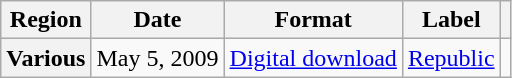<table class="wikitable plainrowheaders">
<tr>
<th scope="col">Region</th>
<th scope="col">Date</th>
<th scope="col">Format</th>
<th scope="col">Label</th>
<th scope="col"></th>
</tr>
<tr>
<th scope="row">Various</th>
<td>May 5, 2009</td>
<td><a href='#'>Digital download</a></td>
<td><a href='#'>Republic</a></td>
<td align="center"></td>
</tr>
</table>
